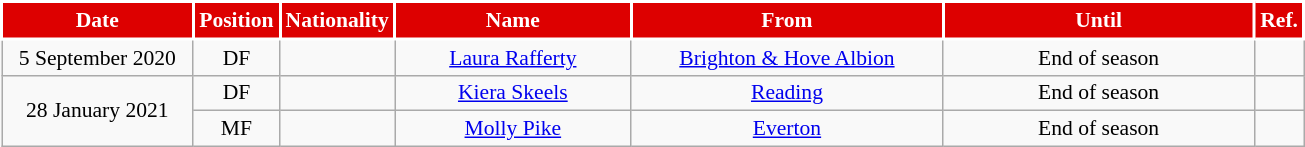<table class="wikitable" style="text-align:center; font-size:90%; ">
<tr>
<th style="background:#DD0000;color:#FFFFFF;border:2px solid #FFFFFF; width:120px;">Date</th>
<th style="background:#DD0000;color:#FFFFFF;border:2px solid #FFFFFF; width:50px;">Position</th>
<th style="background:#DD0000;color:#FFFFFF;border:2px solid #FFFFFF; width:50px;">Nationality</th>
<th style="background:#DD0000;color:#FFFFFF;border:2px solid #FFFFFF; width:150px;">Name</th>
<th style="background:#DD0000;color:#FFFFFF;border:2px solid #FFFFFF; width:200px;">From</th>
<th style="background:#DD0000;color:#FFFFFF;border:2px solid #FFFFFF; width:200px;">Until</th>
<th style="background:#DD0000;color:#FFFFFF;border:2px solid #FFFFFF; width:25px;">Ref.</th>
</tr>
<tr>
<td>5 September 2020</td>
<td>DF</td>
<td></td>
<td><a href='#'>Laura Rafferty</a></td>
<td> <a href='#'>Brighton & Hove Albion</a></td>
<td>End of season</td>
<td></td>
</tr>
<tr>
<td rowspan=2>28 January 2021</td>
<td>DF</td>
<td></td>
<td><a href='#'>Kiera Skeels</a></td>
<td> <a href='#'>Reading</a></td>
<td>End of season</td>
<td></td>
</tr>
<tr>
<td>MF</td>
<td></td>
<td><a href='#'>Molly Pike</a></td>
<td> <a href='#'>Everton</a></td>
<td>End of season</td>
<td></td>
</tr>
</table>
